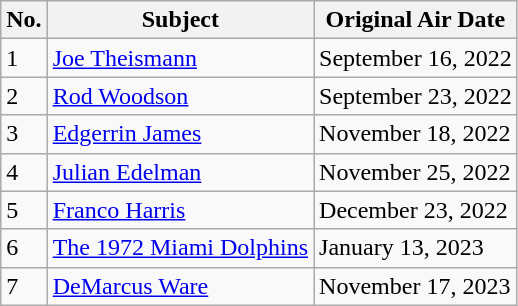<table class=wikitable>
<tr>
<th>No.</th>
<th>Subject</th>
<th>Original Air Date</th>
</tr>
<tr>
<td>1</td>
<td><a href='#'>Joe Theismann</a></td>
<td>September 16, 2022</td>
</tr>
<tr>
<td>2</td>
<td><a href='#'>Rod Woodson</a></td>
<td>September 23, 2022</td>
</tr>
<tr>
<td>3</td>
<td><a href='#'>Edgerrin James</a></td>
<td>November 18, 2022</td>
</tr>
<tr>
<td>4</td>
<td><a href='#'>Julian Edelman</a></td>
<td>November 25, 2022</td>
</tr>
<tr>
<td>5</td>
<td><a href='#'>Franco Harris</a></td>
<td>December 23, 2022</td>
</tr>
<tr>
<td>6</td>
<td><a href='#'>The 1972 Miami Dolphins</a></td>
<td>January 13, 2023</td>
</tr>
<tr>
<td>7</td>
<td><a href='#'>DeMarcus Ware</a></td>
<td>November 17, 2023</td>
</tr>
</table>
